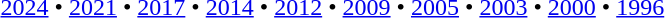<table id=toc class=toc summary=Contents>
<tr>
<td align=center><br><a href='#'>2024</a> • <a href='#'>2021</a> • <a href='#'>2017</a> • <a href='#'>2014</a> • <a href='#'>2012</a> • <a href='#'>2009</a> • <a href='#'>2005</a> • <a href='#'>2003</a> • <a href='#'>2000</a> • <a href='#'>1996</a></td>
</tr>
</table>
